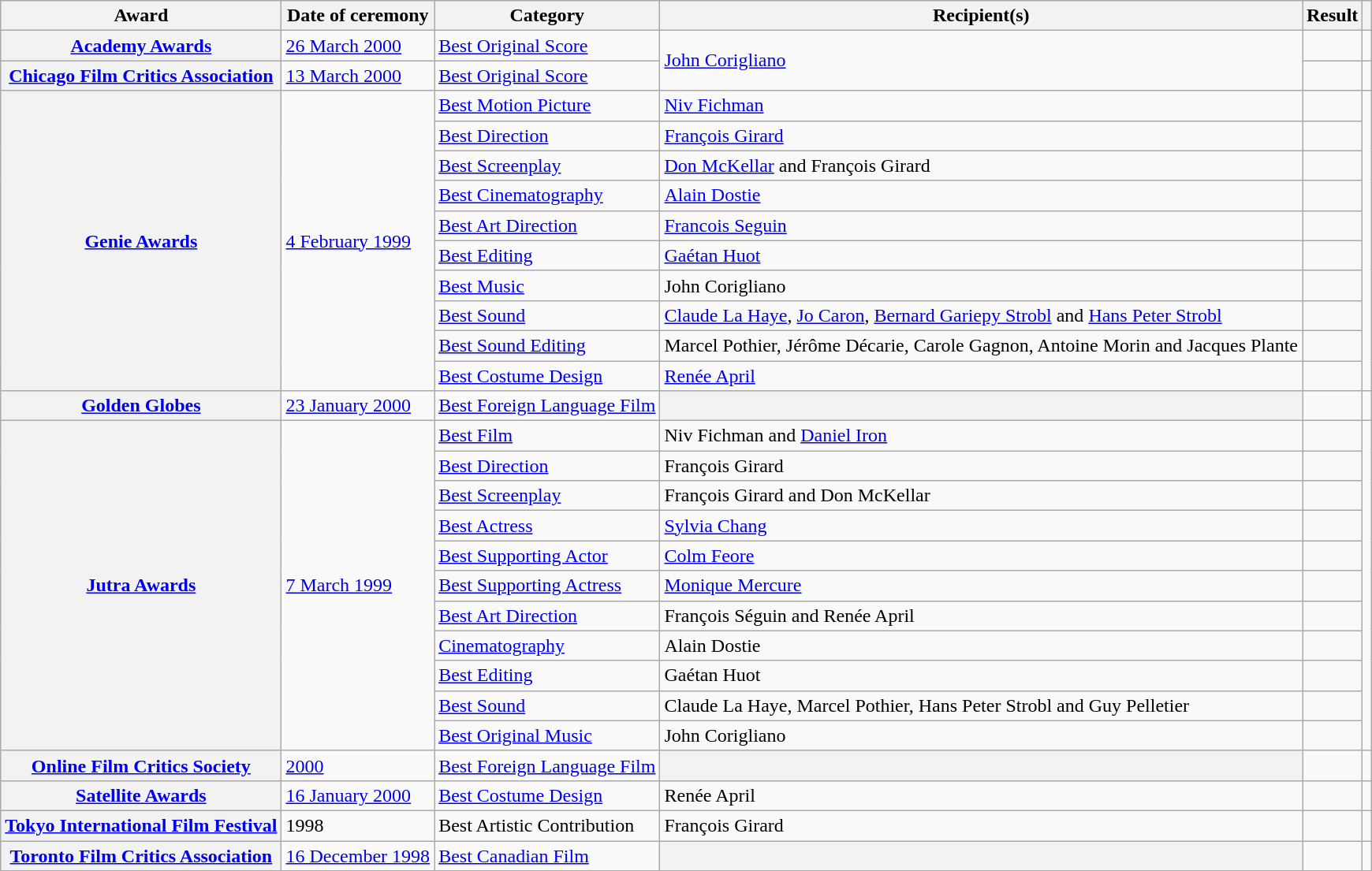<table class="wikitable plainrowheaders sortable">
<tr>
<th scope="col">Award</th>
<th scope="col">Date of ceremony</th>
<th scope="col">Category</th>
<th scope="col">Recipient(s)</th>
<th scope="col">Result</th>
<th scope="col" class="unsortable"></th>
</tr>
<tr>
<th scope="row"><a href='#'>Academy Awards</a></th>
<td rowspan="1"><a href='#'>26 March 2000</a></td>
<td><a href='#'>Best Original Score</a></td>
<td rowspan="2"><a href='#'>John Corigliano</a></td>
<td></td>
<td rowspan="1"></td>
</tr>
<tr>
<th scope="row"><a href='#'>Chicago Film Critics Association</a></th>
<td rowspan="1"><a href='#'>13 March 2000</a></td>
<td><a href='#'>Best Original Score</a></td>
<td></td>
<td rowspan="1"></td>
</tr>
<tr>
<th scope="row" rowspan=10><a href='#'>Genie Awards</a></th>
<td rowspan="10"><a href='#'>4 February 1999</a></td>
<td><a href='#'>Best Motion Picture</a></td>
<td><a href='#'>Niv Fichman</a></td>
<td></td>
<td rowspan="10"></td>
</tr>
<tr>
<td><a href='#'>Best Direction</a></td>
<td><a href='#'>François Girard</a></td>
<td></td>
</tr>
<tr>
<td><a href='#'>Best Screenplay</a></td>
<td><a href='#'>Don McKellar</a> and François Girard</td>
<td></td>
</tr>
<tr>
<td><a href='#'>Best Cinematography</a></td>
<td><a href='#'>Alain Dostie</a></td>
<td></td>
</tr>
<tr>
<td><a href='#'>Best Art Direction</a></td>
<td><a href='#'>Francois Seguin</a></td>
<td></td>
</tr>
<tr>
<td><a href='#'>Best Editing</a></td>
<td><a href='#'>Gaétan Huot</a></td>
<td></td>
</tr>
<tr>
<td><a href='#'>Best Music</a></td>
<td>John Corigliano</td>
<td></td>
</tr>
<tr>
<td><a href='#'>Best Sound</a></td>
<td><a href='#'>Claude La Haye</a>, <a href='#'>Jo Caron</a>, <a href='#'>Bernard Gariepy Strobl</a> and <a href='#'>Hans Peter Strobl</a></td>
<td></td>
</tr>
<tr>
<td><a href='#'>Best Sound Editing</a></td>
<td>Marcel Pothier, Jérôme Décarie, Carole Gagnon, Antoine Morin and Jacques Plante</td>
<td></td>
</tr>
<tr>
<td><a href='#'>Best Costume Design</a></td>
<td><a href='#'>Renée April</a></td>
<td></td>
</tr>
<tr>
<th scope="row"><a href='#'>Golden Globes</a></th>
<td rowspan="1"><a href='#'>23 January 2000</a></td>
<td><a href='#'>Best Foreign Language Film</a></td>
<th></th>
<td></td>
<td rowspan="1"></td>
</tr>
<tr>
<th scope="row" rowspan=11><a href='#'>Jutra Awards</a></th>
<td rowspan="11"><a href='#'>7 March 1999</a></td>
<td><a href='#'>Best Film</a></td>
<td>Niv Fichman and <a href='#'>Daniel Iron</a></td>
<td></td>
<td rowspan="11"></td>
</tr>
<tr>
<td><a href='#'>Best Direction</a></td>
<td>François Girard</td>
<td></td>
</tr>
<tr>
<td><a href='#'>Best Screenplay</a></td>
<td>François Girard and Don McKellar</td>
<td></td>
</tr>
<tr>
<td><a href='#'>Best Actress</a></td>
<td><a href='#'>Sylvia Chang</a></td>
<td></td>
</tr>
<tr>
<td><a href='#'>Best Supporting Actor</a></td>
<td><a href='#'>Colm Feore</a></td>
<td></td>
</tr>
<tr>
<td><a href='#'>Best Supporting Actress</a></td>
<td><a href='#'>Monique Mercure</a></td>
<td></td>
</tr>
<tr>
<td><a href='#'>Best Art Direction</a></td>
<td>François Séguin and Renée April</td>
<td></td>
</tr>
<tr>
<td><a href='#'>Cinematography</a></td>
<td>Alain Dostie</td>
<td></td>
</tr>
<tr>
<td><a href='#'>Best Editing</a></td>
<td>Gaétan Huot</td>
<td></td>
</tr>
<tr>
<td><a href='#'>Best Sound</a></td>
<td>Claude La Haye, Marcel Pothier, Hans Peter Strobl and Guy Pelletier</td>
<td></td>
</tr>
<tr>
<td><a href='#'>Best Original Music</a></td>
<td>John Corigliano</td>
<td></td>
</tr>
<tr>
<th scope="row"><a href='#'>Online Film Critics Society</a></th>
<td rowspan="1"><a href='#'>2000</a></td>
<td><a href='#'>Best Foreign Language Film</a></td>
<th></th>
<td></td>
<td rowspan="1"></td>
</tr>
<tr>
<th scope="row"><a href='#'>Satellite Awards</a></th>
<td rowspan="1"><a href='#'>16 January 2000</a></td>
<td><a href='#'>Best Costume Design</a></td>
<td>Renée April</td>
<td></td>
<td rowspan="1"></td>
</tr>
<tr>
<th scope="row"><a href='#'>Tokyo International Film Festival</a></th>
<td>1998</td>
<td>Best Artistic Contribution</td>
<td>François Girard</td>
<td></td>
<td rowspan="1"></td>
</tr>
<tr>
<th scope="row"><a href='#'>Toronto Film Critics Association</a></th>
<td rowspan="1"><a href='#'>16 December 1998</a></td>
<td><a href='#'>Best Canadian Film</a></td>
<th></th>
<td></td>
<td rowspan="1"></td>
</tr>
<tr>
</tr>
</table>
